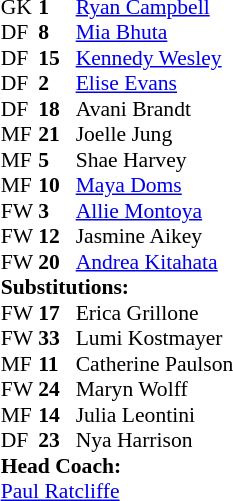<table cellspacing="0" cellpadding="0" style="font-size:90%; margin:0.2em auto;">
<tr>
<th width="25"></th>
<th width="25"></th>
</tr>
<tr>
<td>GK</td>
<td><strong>1</strong></td>
<td> <a href='#'>Ryan Campbell</a></td>
</tr>
<tr>
<td>DF</td>
<td><strong>8</strong></td>
<td> <a href='#'>Mia Bhuta</a></td>
</tr>
<tr>
<td>DF</td>
<td><strong>15</strong></td>
<td> <a href='#'>Kennedy Wesley</a></td>
<td></td>
<td></td>
</tr>
<tr>
<td>DF</td>
<td><strong>2</strong></td>
<td> <a href='#'>Elise Evans</a></td>
</tr>
<tr>
<td>DF</td>
<td><strong>18</strong></td>
<td> Avani Brandt</td>
<td></td>
<td> </td>
</tr>
<tr>
<td>MF</td>
<td><strong>21</strong></td>
<td> Joelle Jung</td>
<td></td>
<td>  </td>
</tr>
<tr>
<td>MF</td>
<td><strong>5</strong></td>
<td> Shae Harvey</td>
<td></td>
<td> </td>
</tr>
<tr>
<td>MF</td>
<td><strong>10</strong></td>
<td> <a href='#'>Maya Doms</a></td>
</tr>
<tr>
<td>FW</td>
<td><strong>3</strong></td>
<td> <a href='#'>Allie Montoya</a></td>
<td></td>
<td>   </td>
</tr>
<tr>
<td>FW</td>
<td><strong>12</strong></td>
<td> Jasmine Aikey</td>
<td></td>
<td> </td>
</tr>
<tr>
<td>FW</td>
<td><strong>20</strong></td>
<td> <a href='#'>Andrea Kitahata</a></td>
<td></td>
<td>  </td>
</tr>
<tr>
<td colspan=3><strong>Substitutions:</strong></td>
</tr>
<tr>
<td>FW</td>
<td><strong>17</strong></td>
<td> Erica Grillone</td>
<td></td>
<td>   </td>
</tr>
<tr>
<td>FW</td>
<td><strong>33</strong></td>
<td> Lumi Kostmayer</td>
<td></td>
<td> </td>
</tr>
<tr>
<td>MF</td>
<td><strong>11</strong></td>
<td> Catherine Paulson</td>
<td></td>
<td>  </td>
</tr>
<tr>
<td>FW</td>
<td><strong>24</strong></td>
<td> Maryn Wolff</td>
<td></td>
<td>   </td>
</tr>
<tr>
<td>MF</td>
<td><strong>14</strong></td>
<td> Julia Leontini</td>
<td></td>
<td></td>
</tr>
<tr>
<td>DF</td>
<td><strong>23</strong></td>
<td> Nya Harrison</td>
<td></td>
<td></td>
</tr>
<tr>
<td colspan=3><strong>Head Coach:</strong></td>
</tr>
<tr>
<td colspan=4> <a href='#'>Paul Ratcliffe</a></td>
</tr>
</table>
